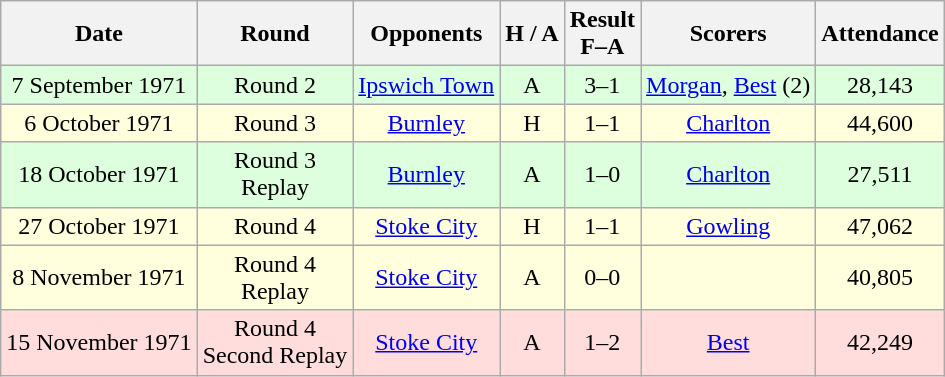<table class="wikitable" style="text-align:center">
<tr>
<th>Date</th>
<th>Round</th>
<th>Opponents</th>
<th>H / A</th>
<th>Result<br>F–A</th>
<th>Scorers</th>
<th>Attendance</th>
</tr>
<tr bgcolor="#ddffdd">
<td>7 September 1971</td>
<td>Round 2</td>
<td><a href='#'>Ipswich Town</a></td>
<td>A</td>
<td>3–1</td>
<td><a href='#'>Morgan</a>, <a href='#'>Best</a> (2)</td>
<td>28,143</td>
</tr>
<tr bgcolor="#ffffdd">
<td>6 October 1971</td>
<td>Round 3</td>
<td><a href='#'>Burnley</a></td>
<td>H</td>
<td>1–1</td>
<td><a href='#'>Charlton</a></td>
<td>44,600</td>
</tr>
<tr bgcolor="#ddffdd">
<td>18 October 1971</td>
<td>Round 3<br>Replay</td>
<td><a href='#'>Burnley</a></td>
<td>A</td>
<td>1–0</td>
<td><a href='#'>Charlton</a></td>
<td>27,511</td>
</tr>
<tr bgcolor="#ffffdd">
<td>27 October 1971</td>
<td>Round 4</td>
<td><a href='#'>Stoke City</a></td>
<td>H</td>
<td>1–1</td>
<td><a href='#'>Gowling</a></td>
<td>47,062</td>
</tr>
<tr bgcolor="#ffffdd">
<td>8 November 1971</td>
<td>Round 4<br>Replay</td>
<td><a href='#'>Stoke City</a></td>
<td>A</td>
<td>0–0</td>
<td></td>
<td>40,805</td>
</tr>
<tr bgcolor="#ffdddd">
<td>15 November 1971</td>
<td>Round 4<br>Second Replay</td>
<td><a href='#'>Stoke City</a></td>
<td>A</td>
<td>1–2</td>
<td><a href='#'>Best</a></td>
<td>42,249</td>
</tr>
</table>
